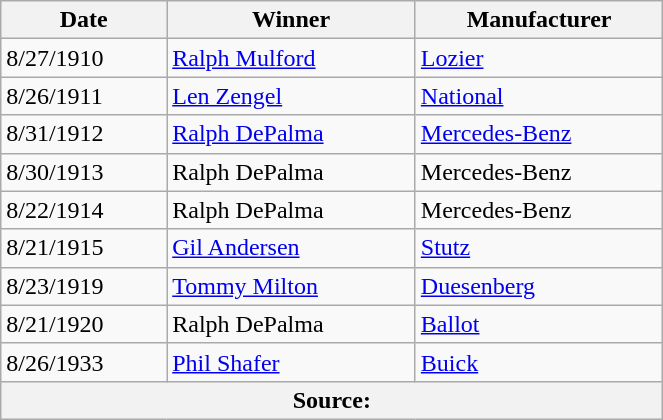<table class="wikitable" width="35%" style="text-align:left">
<tr>
<th>Date</th>
<th>Winner</th>
<th>Manufacturer</th>
</tr>
<tr>
<td>8/27/1910</td>
<td><a href='#'>Ralph Mulford</a></td>
<td><a href='#'>Lozier</a></td>
</tr>
<tr>
<td>8/26/1911</td>
<td><a href='#'>Len Zengel</a></td>
<td><a href='#'>National</a></td>
</tr>
<tr>
<td>8/31/1912</td>
<td><a href='#'>Ralph DePalma</a></td>
<td><a href='#'>Mercedes-Benz</a></td>
</tr>
<tr>
<td>8/30/1913</td>
<td>Ralph DePalma</td>
<td>Mercedes-Benz</td>
</tr>
<tr>
<td>8/22/1914</td>
<td>Ralph DePalma</td>
<td>Mercedes-Benz</td>
</tr>
<tr>
<td>8/21/1915</td>
<td><a href='#'>Gil Andersen</a></td>
<td><a href='#'>Stutz</a></td>
</tr>
<tr>
<td>8/23/1919</td>
<td><a href='#'>Tommy Milton</a></td>
<td><a href='#'>Duesenberg</a></td>
</tr>
<tr>
<td>8/21/1920</td>
<td>Ralph DePalma</td>
<td><a href='#'>Ballot</a></td>
</tr>
<tr>
<td>8/26/1933</td>
<td><a href='#'>Phil Shafer</a></td>
<td><a href='#'>Buick</a></td>
</tr>
<tr>
<th colspan=3>Source:</th>
</tr>
</table>
